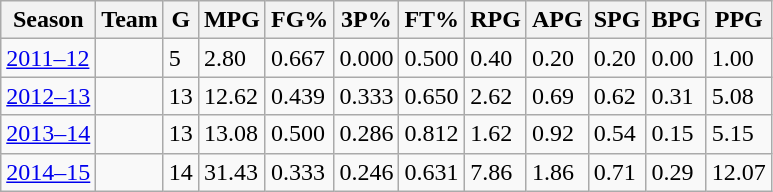<table class="wikitable sortable">
<tr>
<th>Season</th>
<th>Team</th>
<th>G</th>
<th>MPG</th>
<th>FG%</th>
<th>3P%</th>
<th>FT%</th>
<th>RPG</th>
<th>APG</th>
<th>SPG</th>
<th>BPG</th>
<th>PPG</th>
</tr>
<tr>
<td style="text-align:left;"><a href='#'>2011–12</a></td>
<td style="text-align:left;"></td>
<td>5</td>
<td>2.80</td>
<td>0.667</td>
<td>0.000</td>
<td>0.500</td>
<td>0.40</td>
<td>0.20</td>
<td>0.20</td>
<td>0.00</td>
<td>1.00</td>
</tr>
<tr>
<td style="text-align:left;"><a href='#'>2012–13</a></td>
<td style="text-align:left;"></td>
<td>13</td>
<td>12.62</td>
<td>0.439</td>
<td>0.333</td>
<td>0.650</td>
<td>2.62</td>
<td>0.69</td>
<td>0.62</td>
<td>0.31</td>
<td>5.08</td>
</tr>
<tr>
<td style="text-align:left;"><a href='#'>2013–14</a></td>
<td style="text-align:left;"></td>
<td>13</td>
<td>13.08</td>
<td>0.500</td>
<td>0.286</td>
<td>0.812</td>
<td>1.62</td>
<td>0.92</td>
<td>0.54</td>
<td>0.15</td>
<td>5.15</td>
</tr>
<tr>
<td style="text-align:left;"><a href='#'>2014–15</a></td>
<td style="text-align:left;"></td>
<td>14</td>
<td>31.43</td>
<td>0.333</td>
<td>0.246</td>
<td>0.631</td>
<td>7.86</td>
<td>1.86</td>
<td>0.71</td>
<td>0.29</td>
<td>12.07</td>
</tr>
</table>
